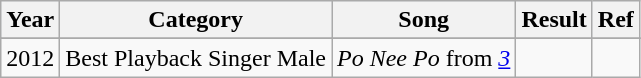<table class="wikitable">
<tr ---- bgcolor="#ebf5ff">
<th>Year</th>
<th>Category</th>
<th>Song</th>
<th>Result</th>
<th>Ref</th>
</tr>
<tr ---- bgcolor="#bfd7ff">
</tr>
<tr>
<td>2012</td>
<td>Best Playback Singer Male</td>
<td><em>Po Nee Po</em> from <em><a href='#'>3</a></em></td>
<td></td>
<td></td>
</tr>
</table>
